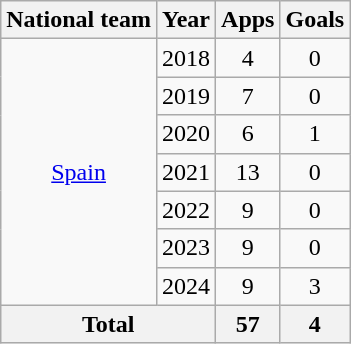<table class="wikitable" style="text-align: center;">
<tr>
<th>National team</th>
<th>Year</th>
<th>Apps</th>
<th>Goals</th>
</tr>
<tr>
<td rowspan="7"><a href='#'>Spain</a></td>
<td>2018</td>
<td>4</td>
<td>0</td>
</tr>
<tr>
<td>2019</td>
<td>7</td>
<td>0</td>
</tr>
<tr>
<td>2020</td>
<td>6</td>
<td>1</td>
</tr>
<tr>
<td>2021</td>
<td>13</td>
<td>0</td>
</tr>
<tr>
<td>2022</td>
<td>9</td>
<td>0</td>
</tr>
<tr>
<td>2023</td>
<td>9</td>
<td>0</td>
</tr>
<tr>
<td>2024</td>
<td>9</td>
<td>3</td>
</tr>
<tr>
<th colspan="2">Total</th>
<th>57</th>
<th>4</th>
</tr>
</table>
